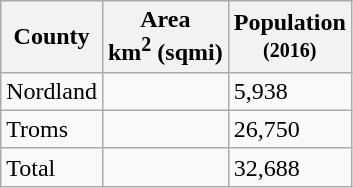<table class="wikitable">
<tr>
<th>County</th>
<th>Area<br>km<sup>2</sup> (sqmi)</th>
<th>Population<br><small>(2016) </small></th>
</tr>
<tr>
<td>Nordland</td>
<td></td>
<td>5,938</td>
</tr>
<tr>
<td>Troms</td>
<td></td>
<td>26,750</td>
</tr>
<tr>
<td>Total</td>
<td></td>
<td>32,688</td>
</tr>
</table>
